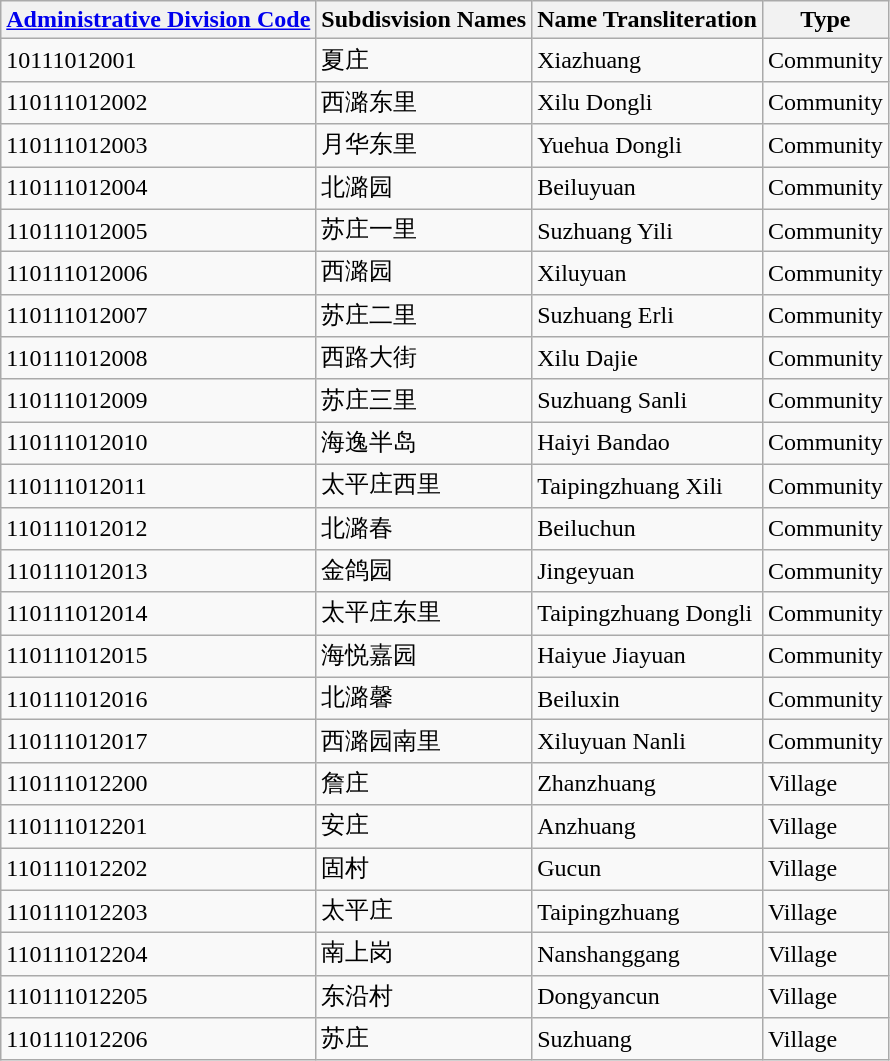<table class="wikitable sortable">
<tr>
<th><a href='#'>Administrative Division Code</a></th>
<th>Subdisvision Names</th>
<th>Name Transliteration</th>
<th>Type</th>
</tr>
<tr>
<td>10111012001</td>
<td>夏庄</td>
<td>Xiazhuang</td>
<td>Community</td>
</tr>
<tr>
<td>110111012002</td>
<td>西潞东里</td>
<td>Xilu Dongli</td>
<td>Community</td>
</tr>
<tr>
<td>110111012003</td>
<td>月华东里</td>
<td>Yuehua Dongli</td>
<td>Community</td>
</tr>
<tr>
<td>110111012004</td>
<td>北潞园</td>
<td>Beiluyuan</td>
<td>Community</td>
</tr>
<tr>
<td>110111012005</td>
<td>苏庄一里</td>
<td>Suzhuang Yili</td>
<td>Community</td>
</tr>
<tr>
<td>110111012006</td>
<td>西潞园</td>
<td>Xiluyuan</td>
<td>Community</td>
</tr>
<tr>
<td>110111012007</td>
<td>苏庄二里</td>
<td>Suzhuang Erli</td>
<td>Community</td>
</tr>
<tr>
<td>110111012008</td>
<td>西路大街</td>
<td>Xilu Dajie</td>
<td>Community</td>
</tr>
<tr>
<td>110111012009</td>
<td>苏庄三里</td>
<td>Suzhuang Sanli</td>
<td>Community</td>
</tr>
<tr>
<td>110111012010</td>
<td>海逸半岛</td>
<td>Haiyi Bandao</td>
<td>Community</td>
</tr>
<tr>
<td>110111012011</td>
<td>太平庄西里</td>
<td>Taipingzhuang Xili</td>
<td>Community</td>
</tr>
<tr>
<td>110111012012</td>
<td>北潞春</td>
<td>Beiluchun</td>
<td>Community</td>
</tr>
<tr>
<td>110111012013</td>
<td>金鸽园</td>
<td>Jingeyuan</td>
<td>Community</td>
</tr>
<tr>
<td>110111012014</td>
<td>太平庄东里</td>
<td>Taipingzhuang Dongli</td>
<td>Community</td>
</tr>
<tr>
<td>110111012015</td>
<td>海悦嘉园</td>
<td>Haiyue Jiayuan</td>
<td>Community</td>
</tr>
<tr>
<td>110111012016</td>
<td>北潞馨</td>
<td>Beiluxin</td>
<td>Community</td>
</tr>
<tr>
<td>110111012017</td>
<td>西潞园南里</td>
<td>Xiluyuan Nanli</td>
<td>Community</td>
</tr>
<tr>
<td>110111012200</td>
<td>詹庄</td>
<td>Zhanzhuang</td>
<td>Village</td>
</tr>
<tr>
<td>110111012201</td>
<td>安庄</td>
<td>Anzhuang</td>
<td>Village</td>
</tr>
<tr>
<td>110111012202</td>
<td>固村</td>
<td>Gucun</td>
<td>Village</td>
</tr>
<tr>
<td>110111012203</td>
<td>太平庄</td>
<td>Taipingzhuang</td>
<td>Village</td>
</tr>
<tr>
<td>110111012204</td>
<td>南上岗</td>
<td>Nanshanggang</td>
<td>Village</td>
</tr>
<tr>
<td>110111012205</td>
<td>东沿村</td>
<td>Dongyancun</td>
<td>Village</td>
</tr>
<tr>
<td>110111012206</td>
<td>苏庄</td>
<td>Suzhuang</td>
<td>Village</td>
</tr>
</table>
